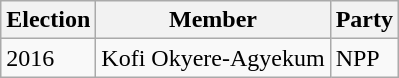<table class="wikitable">
<tr>
<th>Election</th>
<th>Member</th>
<th>Party</th>
</tr>
<tr>
<td>2016</td>
<td>Kofi Okyere-Agyekum</td>
<td>NPP</td>
</tr>
</table>
